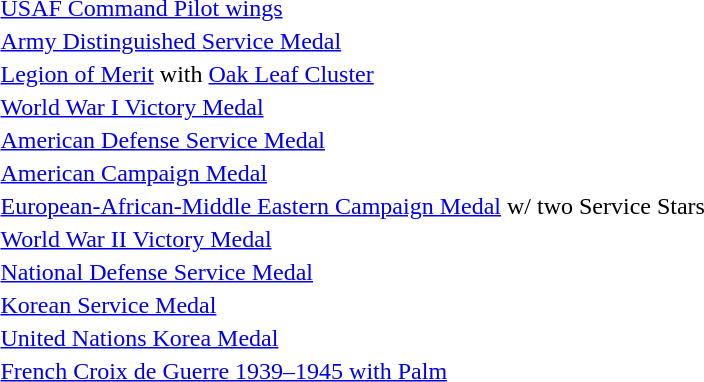<table>
<tr>
<td></td>
<td><a href='#'>USAF Command Pilot wings</a></td>
</tr>
<tr>
<td></td>
<td><a href='#'>Army Distinguished Service Medal</a></td>
</tr>
<tr>
<td></td>
<td><a href='#'>Legion of Merit</a> with <a href='#'>Oak Leaf Cluster</a></td>
</tr>
<tr>
<td></td>
<td><a href='#'>World War I Victory Medal</a></td>
</tr>
<tr>
<td></td>
<td><a href='#'>American Defense Service Medal</a></td>
</tr>
<tr>
<td></td>
<td><a href='#'>American Campaign Medal</a></td>
</tr>
<tr>
<td></td>
<td><a href='#'>European-African-Middle Eastern Campaign Medal</a> w/ two Service Stars</td>
</tr>
<tr>
<td></td>
<td><a href='#'>World War II Victory Medal</a></td>
</tr>
<tr>
<td></td>
<td><a href='#'>National Defense Service Medal</a></td>
</tr>
<tr>
<td></td>
<td><a href='#'>Korean Service Medal</a></td>
</tr>
<tr>
<td></td>
<td><a href='#'>United Nations Korea Medal</a></td>
</tr>
<tr>
<td></td>
<td><a href='#'>French Croix de Guerre 1939–1945 with Palm</a></td>
</tr>
</table>
